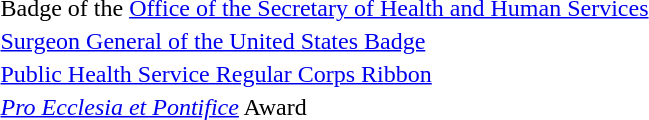<table>
<tr>
<td> Badge of the <a href='#'>Office of the Secretary of Health and Human Services</a></td>
</tr>
<tr>
<td> <a href='#'>Surgeon General of the United States Badge</a></td>
</tr>
<tr>
<td> <a href='#'>Public Health Service Regular Corps Ribbon</a></td>
</tr>
<tr>
<td> <em><a href='#'>Pro Ecclesia et Pontifice</a></em> Award</td>
</tr>
<tr>
</tr>
</table>
